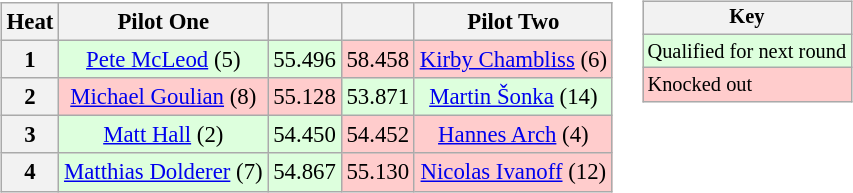<table>
<tr>
<td><br><table class="wikitable" style="font-size:95%; text-align:center">
<tr>
<th>Heat</th>
<th>Pilot One</th>
<th></th>
<th></th>
<th>Pilot Two</th>
</tr>
<tr>
<th>1</th>
<td style="background:#ddffdd;"> <a href='#'>Pete McLeod</a> (5)</td>
<td style="background:#ddffdd;">55.496</td>
<td style="background:#ffcccc;">58.458</td>
<td style="background:#ffcccc;"> <a href='#'>Kirby Chambliss</a> (6)</td>
</tr>
<tr>
<th>2</th>
<td style="background:#ffcccc;"> <a href='#'>Michael Goulian</a> (8)</td>
<td style="background:#ffcccc;">55.128</td>
<td style="background:#ddffdd;">53.871</td>
<td style="background:#ddffdd;"> <a href='#'>Martin Šonka</a> (14)</td>
</tr>
<tr>
<th>3</th>
<td style="background:#ddffdd;"> <a href='#'>Matt Hall</a> (2)</td>
<td style="background:#ddffdd;">54.450</td>
<td style="background:#ffcccc;">54.452</td>
<td style="background:#ffcccc;"> <a href='#'>Hannes Arch</a> (4)</td>
</tr>
<tr>
<th>4</th>
<td style="background:#ddffdd;"> <a href='#'>Matthias Dolderer</a> (7)</td>
<td style="background:#ddffdd;">54.867</td>
<td style="background:#ffcccc;">55.130</td>
<td style="background:#ffcccc;"> <a href='#'>Nicolas Ivanoff</a> (12)</td>
</tr>
</table>
</td>
<td valign="top"><br><table class="wikitable" style="font-size: 85%;">
<tr>
<th colspan=2>Key</th>
</tr>
<tr style="background:#ddffdd;">
<td>Qualified for next round</td>
</tr>
<tr style="background:#ffcccc;">
<td>Knocked out</td>
</tr>
</table>
</td>
</tr>
</table>
